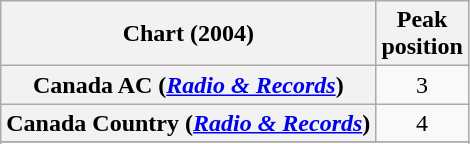<table class="wikitable sortable plainrowheaders" style="text-align:center">
<tr>
<th scope="col">Chart (2004)</th>
<th scope="col">Peak<br> position</th>
</tr>
<tr>
<th scope="row">Canada AC (<em><a href='#'>Radio & Records</a></em>)</th>
<td>3</td>
</tr>
<tr>
<th scope="row">Canada Country (<em><a href='#'>Radio & Records</a></em>)</th>
<td>4</td>
</tr>
<tr>
</tr>
<tr>
</tr>
<tr>
</tr>
<tr>
</tr>
</table>
